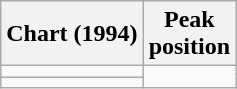<table class="wikitable" style="display:inline-table;">
<tr>
<th>Chart (1994)</th>
<th>Peak<br>position</th>
</tr>
<tr>
<td></td>
</tr>
<tr>
<td></td>
</tr>
</table>
